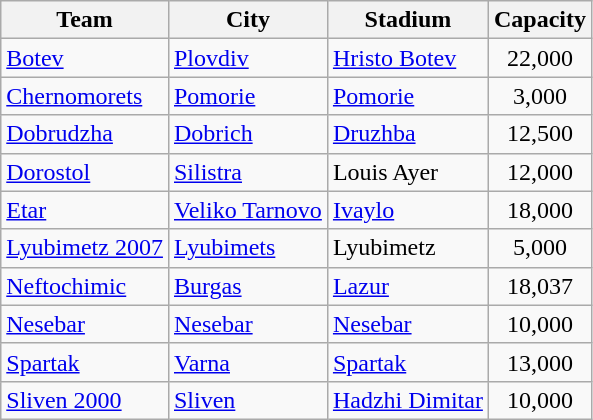<table class="wikitable sortable">
<tr>
<th>Team</th>
<th>City</th>
<th>Stadium</th>
<th>Capacity</th>
</tr>
<tr>
<td><a href='#'>Botev</a></td>
<td><a href='#'>Plovdiv</a></td>
<td><a href='#'>Hristo Botev</a></td>
<td align="center">22,000</td>
</tr>
<tr>
<td><a href='#'>Chernomorets</a></td>
<td><a href='#'>Pomorie</a></td>
<td><a href='#'>Pomorie</a></td>
<td align="center">3,000</td>
</tr>
<tr>
<td><a href='#'>Dobrudzha</a></td>
<td><a href='#'>Dobrich</a></td>
<td><a href='#'>Druzhba</a></td>
<td align="center">12,500</td>
</tr>
<tr>
<td><a href='#'>Dorostol</a></td>
<td><a href='#'>Silistra</a></td>
<td>Louis Ayer</td>
<td align="center">12,000</td>
</tr>
<tr>
<td><a href='#'>Etar</a></td>
<td><a href='#'>Veliko Tarnovo</a></td>
<td><a href='#'>Ivaylo</a></td>
<td align=center>18,000</td>
</tr>
<tr>
<td><a href='#'>Lyubimetz 2007</a></td>
<td><a href='#'>Lyubimets</a></td>
<td>Lyubimetz</td>
<td align="center">5,000</td>
</tr>
<tr>
<td><a href='#'>Neftochimic</a></td>
<td><a href='#'>Burgas</a></td>
<td><a href='#'>Lazur</a></td>
<td align="center">18,037</td>
</tr>
<tr>
<td><a href='#'>Nesebar</a></td>
<td><a href='#'>Nesebar</a></td>
<td><a href='#'>Nesebar</a></td>
<td align="center">10,000</td>
</tr>
<tr>
<td><a href='#'>Spartak</a></td>
<td><a href='#'>Varna</a></td>
<td><a href='#'>Spartak</a></td>
<td align="center">13,000</td>
</tr>
<tr>
<td><a href='#'>Sliven 2000</a></td>
<td><a href='#'>Sliven</a></td>
<td><a href='#'>Hadzhi Dimitar</a></td>
<td align="center">10,000</td>
</tr>
</table>
